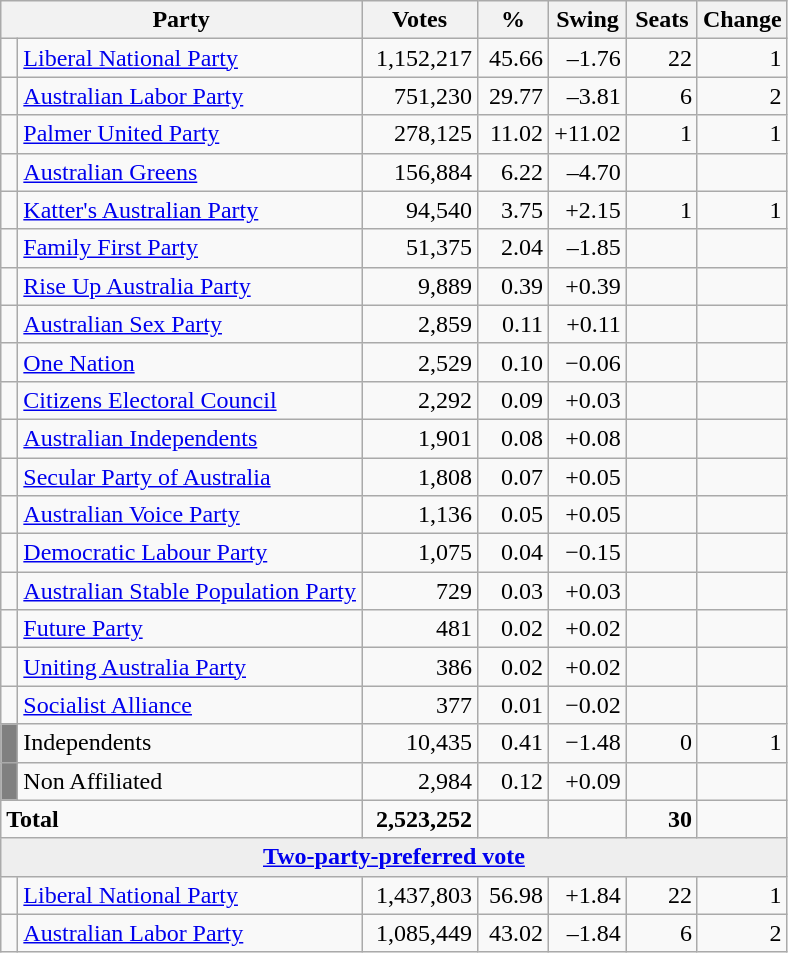<table class="wikitable">
<tr>
<th style="width:200px" colspan=2><strong>Party</strong></th>
<th style="width:70px; text-align:center;"><strong>Votes</strong></th>
<th style="width:40px; text-align:center;"><strong>%</strong></th>
<th style="width:40px; text-align:center;"><strong>Swing</strong></th>
<th style="width:40px; text-align:center;"><strong>Seats</strong></th>
<th style="width:40px; text-align:center;"><strong>Change</strong></th>
</tr>
<tr>
<td> </td>
<td><a href='#'>Liberal National Party</a></td>
<td align=right>1,152,217</td>
<td align=right>45.66</td>
<td align=right>–1.76</td>
<td align=right>22</td>
<td align=right> 1</td>
</tr>
<tr>
<td> </td>
<td><a href='#'>Australian Labor Party</a></td>
<td align=right>751,230</td>
<td align=right>29.77</td>
<td align=right>–3.81</td>
<td align=right>6</td>
<td align=right> 2</td>
</tr>
<tr>
<td> </td>
<td><a href='#'>Palmer United Party</a></td>
<td align=right>278,125</td>
<td align=right>11.02</td>
<td align=right>+11.02</td>
<td align=right>1</td>
<td align=right> 1</td>
</tr>
<tr>
<td> </td>
<td><a href='#'>Australian Greens</a></td>
<td align=right>156,884</td>
<td align=right>6.22</td>
<td align=right>–4.70</td>
<td align=right></td>
<td align=right></td>
</tr>
<tr>
<td> </td>
<td><a href='#'>Katter's Australian Party</a></td>
<td align=right>94,540</td>
<td align=right>3.75</td>
<td align=right>+2.15</td>
<td align=right>1</td>
<td align=right> 1</td>
</tr>
<tr>
<td> </td>
<td><a href='#'>Family First Party</a></td>
<td align=right>51,375</td>
<td align=right>2.04</td>
<td align=right>–1.85</td>
<td align=right></td>
<td align=right></td>
</tr>
<tr>
<td> </td>
<td><a href='#'>Rise Up Australia Party</a></td>
<td align=right>9,889</td>
<td align=right>0.39</td>
<td align=right>+0.39</td>
<td align=right></td>
<td align=right></td>
</tr>
<tr>
<td> </td>
<td><a href='#'>Australian Sex Party</a></td>
<td align=right>2,859</td>
<td align=right>0.11</td>
<td align=right>+0.11</td>
<td align=right></td>
<td align=right></td>
</tr>
<tr>
<td> </td>
<td><a href='#'>One Nation</a></td>
<td align=right>2,529</td>
<td align=right>0.10</td>
<td align=right>−0.06</td>
<td align=right></td>
<td align=right></td>
</tr>
<tr>
<td> </td>
<td><a href='#'>Citizens Electoral Council</a></td>
<td align=right>2,292</td>
<td align=right>0.09</td>
<td align=right>+0.03</td>
<td align=right></td>
<td align=right></td>
</tr>
<tr>
<td> </td>
<td><a href='#'>Australian Independents</a></td>
<td align=right>1,901</td>
<td align=right>0.08</td>
<td align=right>+0.08</td>
<td align=right></td>
<td align=right></td>
</tr>
<tr>
<td> </td>
<td><a href='#'>Secular Party of Australia</a></td>
<td align=right>1,808</td>
<td align=right>0.07</td>
<td align=right>+0.05</td>
<td align=right></td>
<td align=right></td>
</tr>
<tr>
<td> </td>
<td><a href='#'>Australian Voice Party</a></td>
<td align=right>1,136</td>
<td align=right>0.05</td>
<td align=right>+0.05</td>
<td align=right></td>
<td align=right></td>
</tr>
<tr>
<td> </td>
<td><a href='#'>Democratic Labour Party</a></td>
<td align=right>1,075</td>
<td align=right>0.04</td>
<td align=right>−0.15</td>
<td align=right></td>
<td align=right></td>
</tr>
<tr>
<td> </td>
<td><a href='#'>Australian Stable Population Party</a></td>
<td align=right>729</td>
<td align=right>0.03</td>
<td align=right>+0.03</td>
<td align=right></td>
<td align=right></td>
</tr>
<tr>
<td> </td>
<td><a href='#'>Future Party</a></td>
<td align=right>481</td>
<td align=right>0.02</td>
<td align=right>+0.02</td>
<td align=right></td>
<td align=right></td>
</tr>
<tr>
<td> </td>
<td><a href='#'>Uniting Australia Party</a></td>
<td align=right>386</td>
<td align=right>0.02</td>
<td align=right>+0.02</td>
<td align=right></td>
<td align=right></td>
</tr>
<tr>
<td> </td>
<td><a href='#'>Socialist Alliance</a></td>
<td align=right>377</td>
<td align=right>0.01</td>
<td align=right>−0.02</td>
<td align=right></td>
<td align=right></td>
</tr>
<tr>
<td style="background:gray;"> </td>
<td>Independents</td>
<td align=right>10,435</td>
<td align=right>0.41</td>
<td align=right>−1.48</td>
<td align=right>0</td>
<td align=right> 1</td>
</tr>
<tr>
<td style="background:gray;"> </td>
<td>Non Affiliated</td>
<td align=right>2,984</td>
<td align=right>0.12</td>
<td align=right>+0.09</td>
<td align=right></td>
<td align=right></td>
</tr>
<tr>
<td colspan="2"><strong>Total</strong></td>
<td align="right"><strong>2,523,252</strong></td>
<td align="right"><strong> </strong></td>
<td align="right"><strong> </strong></td>
<td align=right><strong>30</strong></td>
<td align=right></td>
</tr>
<tr>
<td colspan="7" style="text-align:center; background:#eee;"><strong><a href='#'>Two-party-preferred vote</a></strong></td>
</tr>
<tr>
<td> </td>
<td><a href='#'>Liberal National Party</a></td>
<td align=right>1,437,803</td>
<td align=right>56.98</td>
<td align=right>+1.84</td>
<td align=right>22</td>
<td align=right> 1</td>
</tr>
<tr>
<td> </td>
<td><a href='#'>Australian Labor Party</a></td>
<td align=right>1,085,449</td>
<td align=right>43.02</td>
<td align=right>–1.84</td>
<td align=right>6</td>
<td align=right> 2</td>
</tr>
</table>
